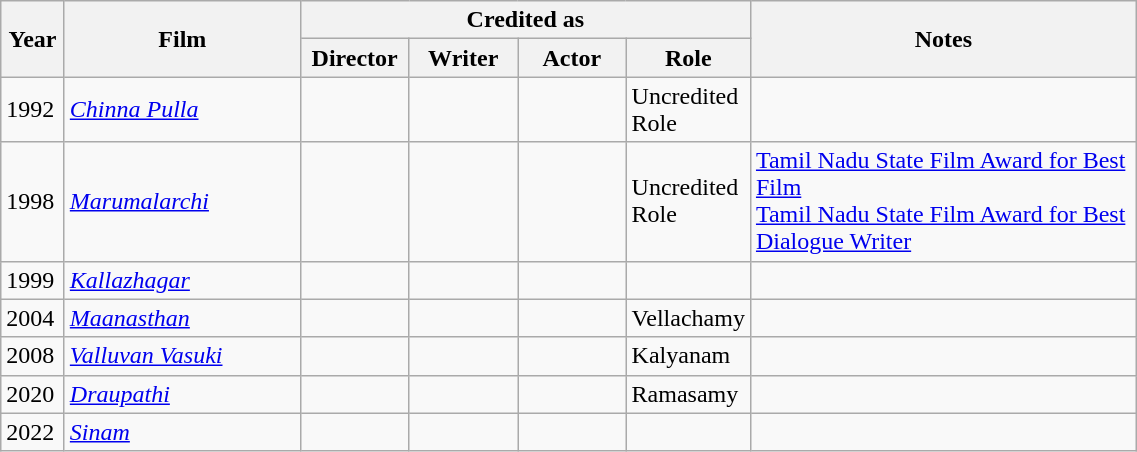<table class="wikitable sortable">
<tr>
<th rowspan="2" style="width:35px;">Year</th>
<th rowspan="2" style="width:150px;">Film</th>
<th colspan="4" style="width:195px;">Credited as</th>
<th rowspan="2"  style="text-align:center; width:250px;" class="unsortable">Notes</th>
</tr>
<tr>
<th style="width:65px;">Director</th>
<th width=65>Writer</th>
<th width=65>Actor</th>
<th width=65>Role</th>
</tr>
<tr>
<td>1992</td>
<td><em><a href='#'>Chinna Pulla</a></em></td>
<td style="text-align:center;"></td>
<td style="text-align:center;"></td>
<td style="text-align:center;"></td>
<td>Uncredited Role</td>
</tr>
<tr>
<td>1998</td>
<td><em><a href='#'>Marumalarchi</a></em></td>
<td style="text-align:center;"></td>
<td style="text-align:center;"></td>
<td style="text-align:center;"></td>
<td>Uncredited Role</td>
<td><a href='#'>Tamil Nadu State Film Award for Best Film</a><br><a href='#'>Tamil Nadu State Film Award for Best Dialogue Writer</a></td>
</tr>
<tr>
<td>1999</td>
<td><em><a href='#'>Kallazhagar</a></em></td>
<td style="text-align:center;"></td>
<td style="text-align:center;"></td>
<td style="text-align:center;"></td>
<td></td>
<td></td>
</tr>
<tr>
<td>2004</td>
<td><em><a href='#'>Maanasthan</a></em></td>
<td style="text-align:center;"></td>
<td style="text-align:center;"></td>
<td style="text-align:center;"></td>
<td>Vellachamy</td>
<td></td>
</tr>
<tr>
<td>2008</td>
<td><em><a href='#'>Valluvan Vasuki</a></em></td>
<td style="text-align:center;"></td>
<td style="text-align:center;"></td>
<td style="text-align:center;"></td>
<td>Kalyanam</td>
<td></td>
</tr>
<tr>
<td>2020</td>
<td><em><a href='#'>Draupathi</a></em></td>
<td style="text-align:center;"></td>
<td style="text-align:center;"></td>
<td style="text-align:center;"></td>
<td>Ramasamy</td>
<td></td>
</tr>
<tr>
<td>2022</td>
<td><em><a href='#'>Sinam</a></em></td>
<td style="text-align:center;"></td>
<td style="text-align:center;"></td>
<td style="text-align:center;"></td>
<td></td>
<td></td>
</tr>
</table>
